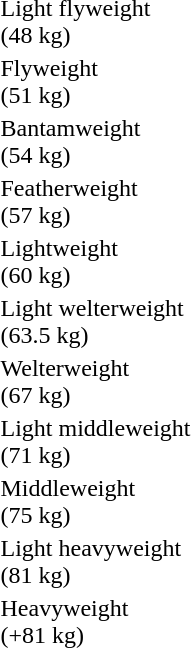<table>
<tr>
<td rowspan=2>Light flyweight<br>(48 kg)</td>
<td rowspan=2></td>
<td rowspan=2></td>
<td></td>
</tr>
<tr>
<td></td>
</tr>
<tr>
<td rowspan=2>Flyweight<br>(51 kg)</td>
<td rowspan=2></td>
<td rowspan=2></td>
<td></td>
</tr>
<tr>
<td></td>
</tr>
<tr>
<td rowspan=2>Bantamweight<br>(54 kg)</td>
<td rowspan=2></td>
<td rowspan=2></td>
<td></td>
</tr>
<tr>
<td></td>
</tr>
<tr>
<td rowspan=2>Featherweight<br>(57 kg)</td>
<td rowspan=2></td>
<td rowspan=2></td>
<td></td>
</tr>
<tr>
<td></td>
</tr>
<tr>
<td rowspan=2>Lightweight<br>(60 kg)</td>
<td rowspan=2></td>
<td rowspan=2></td>
<td></td>
</tr>
<tr>
<td></td>
</tr>
<tr>
<td rowspan=2>Light welterweight<br>(63.5 kg)</td>
<td rowspan=2></td>
<td rowspan=2></td>
<td></td>
</tr>
<tr>
<td></td>
</tr>
<tr>
<td rowspan=2>Welterweight<br>(67 kg)</td>
<td rowspan=2></td>
<td rowspan=2></td>
<td></td>
</tr>
<tr>
<td></td>
</tr>
<tr>
<td rowspan=2>Light middleweight<br>(71 kg)</td>
<td rowspan=2></td>
<td rowspan=2></td>
<td></td>
</tr>
<tr>
<td></td>
</tr>
<tr>
<td rowspan=2>Middleweight<br>(75 kg)</td>
<td rowspan=2></td>
<td rowspan=2></td>
<td></td>
</tr>
<tr>
<td></td>
</tr>
<tr>
<td rowspan=2>Light heavyweight<br>(81 kg)</td>
<td rowspan=2></td>
<td rowspan=2></td>
<td></td>
</tr>
<tr>
<td></td>
</tr>
<tr>
<td rowspan=2>Heavyweight<br>(+81 kg)</td>
<td rowspan=2></td>
<td rowspan=2></td>
<td></td>
</tr>
<tr>
<td></td>
</tr>
</table>
